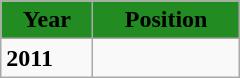<table class="wikitable" style="width: 10em;">
<tr bgcolor="228B22" align="center">
<td><span><strong>Year</strong></span></td>
<td><span><strong>Position</strong></span></td>
</tr>
<tr>
<td><strong>2011</strong></td>
<td><em> </em></td>
</tr>
</table>
